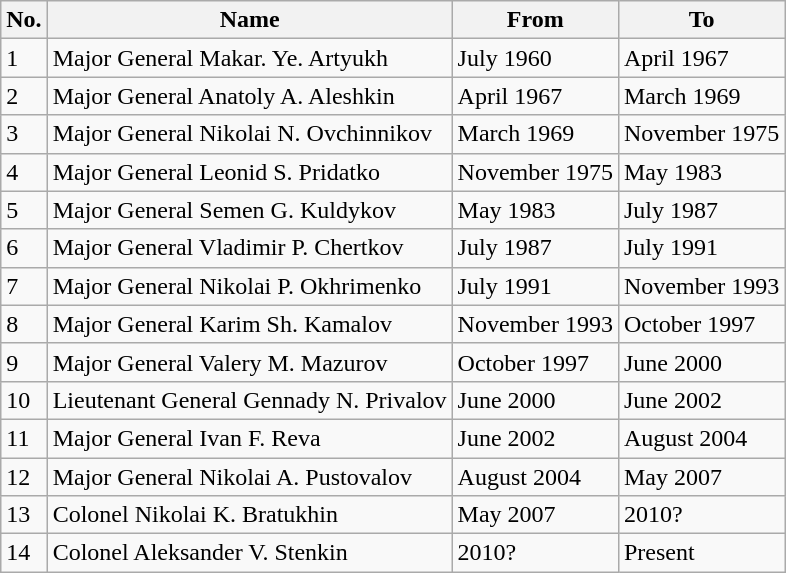<table class="wikitable">
<tr>
<th>No.</th>
<th>Name</th>
<th>From</th>
<th>To</th>
</tr>
<tr>
<td>1</td>
<td>Major General Makar. Ye. Artyukh</td>
<td>July 1960</td>
<td>April 1967</td>
</tr>
<tr>
<td>2</td>
<td>Major General Anatoly A. Aleshkin</td>
<td>April 1967</td>
<td>March 1969</td>
</tr>
<tr>
<td>3</td>
<td>Major General Nikolai N. Ovchinnikov</td>
<td>March 1969</td>
<td>November 1975</td>
</tr>
<tr>
<td>4</td>
<td>Major General Leonid S. Pridatko</td>
<td>November 1975</td>
<td>May 1983</td>
</tr>
<tr>
<td>5</td>
<td>Major General Semen G. Kuldykov</td>
<td>May 1983</td>
<td>July 1987</td>
</tr>
<tr>
<td>6</td>
<td>Major General Vladimir P. Chertkov</td>
<td>July 1987</td>
<td>July 1991</td>
</tr>
<tr>
<td>7</td>
<td>Major General Nikolai P. Okhrimenko</td>
<td>July 1991</td>
<td>November 1993</td>
</tr>
<tr>
<td>8</td>
<td>Major General Karim Sh. Kamalov</td>
<td>November 1993</td>
<td>October 1997</td>
</tr>
<tr>
<td>9</td>
<td>Major General Valery M. Mazurov</td>
<td>October 1997</td>
<td>June 2000</td>
</tr>
<tr>
<td>10</td>
<td>Lieutenant General Gennady N. Privalov</td>
<td>June 2000</td>
<td>June 2002</td>
</tr>
<tr>
<td>11</td>
<td>Major General Ivan F. Reva</td>
<td>June 2002</td>
<td>August 2004</td>
</tr>
<tr>
<td>12</td>
<td>Major General Nikolai A. Pustovalov</td>
<td>August 2004</td>
<td>May 2007</td>
</tr>
<tr>
<td>13</td>
<td>Colonel Nikolai K. Bratukhin</td>
<td>May 2007</td>
<td>2010?</td>
</tr>
<tr>
<td>14</td>
<td>Colonel Aleksander V. Stenkin</td>
<td>2010?</td>
<td>Present</td>
</tr>
</table>
